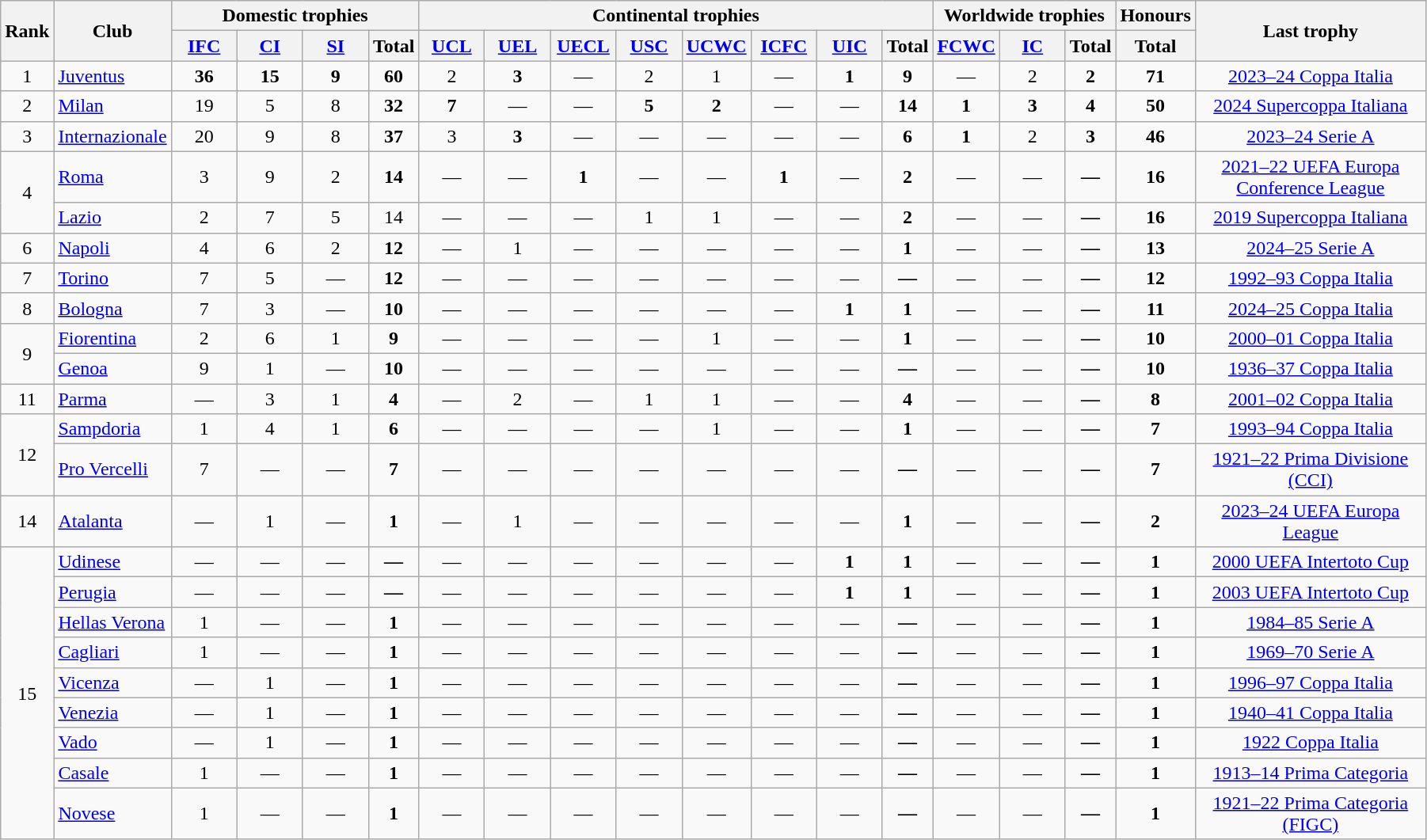<table class="wikitable sortable" style="text-align: center;" width=95%>
<tr>
<th rowspan="2">Rank</th>
<th rowspan="2">Club</th>
<th colspan="4">Domestic trophies</th>
<th colspan="8"><strong>Continental trophies</strong></th>
<th colspan="3">Worldwide trophies</th>
<th>Honours</th>
<th rowspan="2">Last trophy</th>
</tr>
<tr>
<th data-sort-type="number" style="width:3em" scope="col" abbr="Champions League"><a href='#'>IFC</a></th>
<th data-sort-type="number" style="width:3em" scope="col" abbr="Champions League"><a href='#'>CI</a></th>
<th data-sort-type="number" style="width:3em" scope="col" abbr="Champions League"><a href='#'>SI</a></th>
<th>Total</th>
<th data-sort-type="number" style="width:3em" scope="col" abbr="Champions League"><a href='#'>UCL</a></th>
<th data-sort-type="number" style="width:3em" scope="col" abbr="Europa League"><a href='#'>UEL</a></th>
<th data-sort-type="number" style="width:3em" scope="col" abbr="Europa Conference League"><a href='#'>UECL</a></th>
<th data-sort-type="number" style="width:3em" scope="col" abbr="UEFA Super Cup"><a href='#'>USC</a></th>
<th data-sort-type="number" style="width:3em" scope="col" abbr="Cup Winners Cup"><a href='#'>UCWC</a></th>
<th data-sort-type="number" style="width:3em" scope="col" abbr="Fairs Cup"><a href='#'>ICFC</a></th>
<th data-sort-type="number" style="width:3em" scope="col" abbr="Intertoto Cup"><a href='#'>UIC</a></th>
<th>Total</th>
<th data-sort-type="number" style="width:3em" scope="col" abbr="Club World Cup"><a href='#'>FCWC</a></th>
<th data-sort-type="number" style="width:3em" scope="col" abbr="Intercontinental Cup"><a href='#'>IC</a></th>
<th>Total</th>
<th>Total</th>
</tr>
<tr>
<td>1</td>
<td align="left"><a href='#'>Juventus</a></td>
<td><strong>36</strong></td>
<td><strong>15</strong></td>
<td><strong>9</strong></td>
<td><strong>60</strong></td>
<td>2</td>
<td><strong>3</strong></td>
<td>—</td>
<td>2</td>
<td>1</td>
<td>—</td>
<td><strong>1</strong></td>
<td><strong>9</strong></td>
<td>—</td>
<td>2</td>
<td><strong>2</strong></td>
<td><strong>71</strong></td>
<td><a href='#'>2023–24 Coppa Italia</a></td>
</tr>
<tr>
<td>2</td>
<td align="left"><a href='#'>Milan</a></td>
<td>19</td>
<td>5</td>
<td>8</td>
<td><strong>32</strong></td>
<td><strong>7</strong></td>
<td>—</td>
<td>—</td>
<td><strong>5</strong></td>
<td><strong>2</strong></td>
<td>—</td>
<td>—</td>
<td><strong>14</strong></td>
<td><strong>1</strong></td>
<td><strong>3</strong></td>
<td><strong>4</strong></td>
<td><strong>50</strong></td>
<td><a href='#'>2024 Supercoppa Italiana</a></td>
</tr>
<tr>
<td>3</td>
<td align="left"><a href='#'>Internazionale</a></td>
<td>20</td>
<td>9</td>
<td>8</td>
<td><strong>37</strong></td>
<td>3</td>
<td><strong>3</strong></td>
<td>—</td>
<td>—</td>
<td>—</td>
<td>—</td>
<td>—</td>
<td><strong>6</strong></td>
<td><strong>1</strong></td>
<td>2</td>
<td><strong>3</strong></td>
<td><strong>46</strong></td>
<td><a href='#'>2023–24 Serie A</a></td>
</tr>
<tr>
<td rowspan="2">4</td>
<td align="left"><a href='#'>Roma</a></td>
<td>3</td>
<td>9</td>
<td>2</td>
<td><strong>14</strong></td>
<td>—</td>
<td>—</td>
<td><strong>1</strong></td>
<td>—</td>
<td>—</td>
<td><strong>1</strong></td>
<td>—</td>
<td><strong>2</strong></td>
<td>—</td>
<td>—</td>
<td><strong>—</strong></td>
<td><strong>16</strong></td>
<td><a href='#'>2021–22 UEFA Europa Conference League</a></td>
</tr>
<tr>
<td align="left"><a href='#'>Lazio</a></td>
<td>2</td>
<td>7</td>
<td>5</td>
<td>14</td>
<td>—</td>
<td>—</td>
<td>—</td>
<td —>1</td>
<td>1</td>
<td>—</td>
<td>—</td>
<td><strong>2</strong></td>
<td>—</td>
<td>—</td>
<td><strong>—</strong></td>
<td><strong>16</strong></td>
<td><a href='#'>2019 Supercoppa Italiana</a></td>
</tr>
<tr>
<td>6</td>
<td align="left"><a href='#'>Napoli</a></td>
<td>4</td>
<td>6</td>
<td>2</td>
<td><strong>12</strong></td>
<td>—</td>
<td>1</td>
<td>—</td>
<td>—</td>
<td>—</td>
<td>—</td>
<td>—</td>
<td><strong>1</strong></td>
<td>—</td>
<td>—</td>
<td><strong>—</strong></td>
<td><strong>13</strong></td>
<td><a href='#'>2024–25 Serie A</a></td>
</tr>
<tr>
<td>7</td>
<td align="left"><a href='#'>Torino</a></td>
<td>7</td>
<td>5</td>
<td>—</td>
<td><strong>12</strong></td>
<td>—</td>
<td>—</td>
<td>—</td>
<td>—</td>
<td>—</td>
<td>—</td>
<td>—</td>
<td><strong>—</strong></td>
<td>—</td>
<td>—</td>
<td><strong>—</strong></td>
<td><strong>12</strong></td>
<td><a href='#'>1992–93 Coppa Italia</a></td>
</tr>
<tr>
<td>8</td>
<td align="left"><a href='#'>Bologna</a></td>
<td>7</td>
<td>3</td>
<td>—</td>
<td><strong>10</strong></td>
<td>—</td>
<td>—</td>
<td>—</td>
<td>—</td>
<td>—</td>
<td>—</td>
<td><strong>1</strong></td>
<td><strong>1</strong></td>
<td>—</td>
<td>—</td>
<td><strong>—</strong></td>
<td><strong>11</strong></td>
<td><a href='#'>2024–25 Coppa Italia</a></td>
</tr>
<tr>
<td rowspan="2">9</td>
<td align="left"><a href='#'>Fiorentina</a></td>
<td>2</td>
<td>6</td>
<td>1</td>
<td><strong>9</strong></td>
<td>—</td>
<td>—</td>
<td>—</td>
<td>—</td>
<td>1</td>
<td>—</td>
<td>—</td>
<td><strong>1</strong></td>
<td>—</td>
<td>—</td>
<td><strong>—</strong></td>
<td><strong>10</strong></td>
<td><a href='#'>2000–01 Coppa Italia</a></td>
</tr>
<tr>
<td align="left"><a href='#'>Genoa</a></td>
<td>9</td>
<td>1</td>
<td>—</td>
<td><strong>10</strong></td>
<td>—</td>
<td>—</td>
<td>—</td>
<td>—</td>
<td>—</td>
<td>—</td>
<td>—</td>
<td><strong>—</strong></td>
<td>—</td>
<td>—</td>
<td><strong>—</strong></td>
<td><strong>10</strong></td>
<td><a href='#'>1936–37 Coppa Italia</a></td>
</tr>
<tr>
<td>11</td>
<td align="left"><a href='#'>Parma</a></td>
<td>—</td>
<td>3</td>
<td>1</td>
<td><strong>4</strong></td>
<td>—</td>
<td>2</td>
<td>—</td>
<td>1</td>
<td>1</td>
<td>—</td>
<td>—</td>
<td><strong>4</strong></td>
<td>—</td>
<td>—</td>
<td><strong>—</strong></td>
<td><strong>8</strong></td>
<td><a href='#'>2001–02 Coppa Italia</a></td>
</tr>
<tr>
<td rowspan="2">12</td>
<td align="left"><a href='#'>Sampdoria</a></td>
<td>1</td>
<td>4</td>
<td>1</td>
<td><strong>6</strong></td>
<td>—</td>
<td>—</td>
<td>—</td>
<td>—</td>
<td>1</td>
<td>—</td>
<td>—</td>
<td><strong>1</strong></td>
<td>—</td>
<td>—</td>
<td><strong>—</strong></td>
<td><strong>7</strong></td>
<td><a href='#'>1993–94 Coppa Italia</a></td>
</tr>
<tr>
<td align="left"><a href='#'>Pro Vercelli</a></td>
<td>7</td>
<td>—</td>
<td>—</td>
<td><strong>7</strong></td>
<td>—</td>
<td>—</td>
<td>—</td>
<td>—</td>
<td>—</td>
<td>—</td>
<td>—</td>
<td><strong>—</strong></td>
<td>—</td>
<td>—</td>
<td><strong>—</strong></td>
<td><strong>7</strong></td>
<td><a href='#'>1921–22 Prima Divisione (CCI)</a></td>
</tr>
<tr>
<td>14</td>
<td align="left"><a href='#'>Atalanta</a></td>
<td>—</td>
<td>1</td>
<td>—</td>
<td><strong>1</strong></td>
<td>—</td>
<td>1</td>
<td>—</td>
<td>—</td>
<td>—</td>
<td>—</td>
<td>—</td>
<td><strong>1</strong></td>
<td>—</td>
<td>—</td>
<td><strong>—</strong></td>
<td><strong>2</strong></td>
<td><a href='#'>2023–24 UEFA Europa League</a></td>
</tr>
<tr>
<td rowspan="9">15</td>
<td align="left"><a href='#'>Udinese</a></td>
<td>—</td>
<td>—</td>
<td>—</td>
<td><strong>—</strong></td>
<td>—</td>
<td>—</td>
<td>—</td>
<td>—</td>
<td>—</td>
<td>—</td>
<td><strong>1</strong></td>
<td><strong>1</strong></td>
<td>—</td>
<td>—</td>
<td><strong>—</strong></td>
<td><strong>1</strong></td>
<td><a href='#'>2000 UEFA Intertoto Cup</a></td>
</tr>
<tr>
<td align="left"><a href='#'>Perugia</a></td>
<td>—</td>
<td>—</td>
<td>—</td>
<td><strong>—</strong></td>
<td>—</td>
<td>—</td>
<td>—</td>
<td>—</td>
<td>—</td>
<td>—</td>
<td><strong>1</strong></td>
<td><strong>1</strong></td>
<td>—</td>
<td>—</td>
<td><strong>—</strong></td>
<td><strong>1</strong></td>
<td><a href='#'>2003 UEFA Intertoto Cup</a></td>
</tr>
<tr>
<td align="left"><a href='#'>Hellas Verona</a></td>
<td>1</td>
<td>—</td>
<td>—</td>
<td><strong>1</strong></td>
<td>—</td>
<td>—</td>
<td>—</td>
<td>—</td>
<td>—</td>
<td>—</td>
<td>—</td>
<td><strong>—</strong></td>
<td>—</td>
<td>—</td>
<td><strong>—</strong></td>
<td><strong>1</strong></td>
<td><a href='#'>1984–85 Serie A</a></td>
</tr>
<tr>
<td align="left"><a href='#'>Cagliari</a></td>
<td>1</td>
<td>—</td>
<td>—</td>
<td><strong>1</strong></td>
<td>—</td>
<td>—</td>
<td>—</td>
<td>—</td>
<td>—</td>
<td>—</td>
<td>—</td>
<td><strong>—</strong></td>
<td>—</td>
<td>—</td>
<td><strong>—</strong></td>
<td><strong>1</strong></td>
<td><a href='#'>1969–70 Serie A</a></td>
</tr>
<tr>
<td align="left"><a href='#'>Vicenza</a></td>
<td>—</td>
<td>1</td>
<td>—</td>
<td><strong>1</strong></td>
<td>—</td>
<td>—</td>
<td>—</td>
<td>—</td>
<td>—</td>
<td>—</td>
<td>—</td>
<td><strong>—</strong></td>
<td>—</td>
<td>—</td>
<td><strong>—</strong></td>
<td><strong>1</strong></td>
<td><a href='#'>1996–97 Coppa Italia</a></td>
</tr>
<tr>
<td align="left"><a href='#'>Venezia</a></td>
<td>—</td>
<td>1</td>
<td>—</td>
<td><strong>1</strong></td>
<td>—</td>
<td>—</td>
<td>—</td>
<td>—</td>
<td>—</td>
<td>—</td>
<td>—</td>
<td><strong>—</strong></td>
<td>—</td>
<td>—</td>
<td><strong>—</strong></td>
<td><strong>1</strong></td>
<td><a href='#'>1940–41 Coppa Italia</a></td>
</tr>
<tr>
<td align="left"><a href='#'>Vado</a></td>
<td>—</td>
<td>1</td>
<td>—</td>
<td><strong>1</strong></td>
<td>—</td>
<td>—</td>
<td>—</td>
<td>—</td>
<td>—</td>
<td>—</td>
<td>—</td>
<td><strong>—</strong></td>
<td>—</td>
<td>—</td>
<td><strong>—</strong></td>
<td><strong>1</strong></td>
<td><a href='#'>1922 Coppa Italia</a></td>
</tr>
<tr>
<td align="left"><a href='#'>Casale</a></td>
<td>1</td>
<td>—</td>
<td>—</td>
<td><strong>1</strong></td>
<td>—</td>
<td>—</td>
<td>—</td>
<td>—</td>
<td>—</td>
<td>—</td>
<td>—</td>
<td><strong>—</strong></td>
<td>—</td>
<td>—</td>
<td><strong>—</strong></td>
<td><strong>1</strong></td>
<td><a href='#'>1913–14 Prima Categoria</a></td>
</tr>
<tr>
<td align="left"><a href='#'>Novese</a></td>
<td>1</td>
<td>—</td>
<td>—</td>
<td><strong>1</strong></td>
<td>—</td>
<td>—</td>
<td>—</td>
<td>—</td>
<td>—</td>
<td>—</td>
<td>—</td>
<td><strong>—</strong></td>
<td>—</td>
<td>—</td>
<td><strong>—</strong></td>
<td><strong>1</strong></td>
<td><a href='#'>1921–22 Prima Categoria (FIGC)</a></td>
</tr>
</table>
